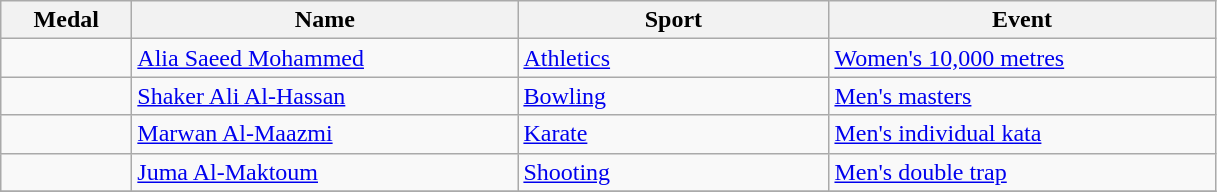<table class="wikitable sortable" style="font-size:100%">
<tr>
<th width="80">Medal</th>
<th width="250">Name</th>
<th width="200">Sport</th>
<th width="250">Event</th>
</tr>
<tr>
<td></td>
<td><a href='#'>Alia Saeed Mohammed</a></td>
<td><a href='#'>Athletics</a></td>
<td><a href='#'>Women's 10,000 metres</a></td>
</tr>
<tr>
<td></td>
<td><a href='#'>Shaker Ali Al-Hassan</a></td>
<td><a href='#'>Bowling</a></td>
<td><a href='#'>Men's masters</a></td>
</tr>
<tr>
<td></td>
<td><a href='#'>Marwan Al-Maazmi</a></td>
<td><a href='#'>Karate</a></td>
<td><a href='#'>Men's individual kata</a></td>
</tr>
<tr>
<td></td>
<td><a href='#'>Juma Al-Maktoum</a></td>
<td><a href='#'>Shooting</a></td>
<td><a href='#'>Men's double trap</a></td>
</tr>
<tr>
</tr>
</table>
